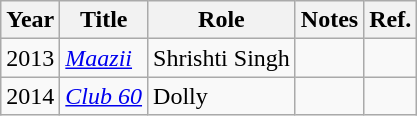<table class="wikitable sortable">
<tr>
<th>Year</th>
<th>Title</th>
<th>Role</th>
<th class="unsortable">Notes</th>
<th class="unsortable">Ref.</th>
</tr>
<tr>
<td>2013</td>
<td><em><a href='#'>Maazii</a></em></td>
<td>Shrishti Singh</td>
<td></td>
<td></td>
</tr>
<tr>
<td>2014</td>
<td><em><a href='#'>Club 60</a></em></td>
<td>Dolly</td>
<td></td>
<td></td>
</tr>
</table>
